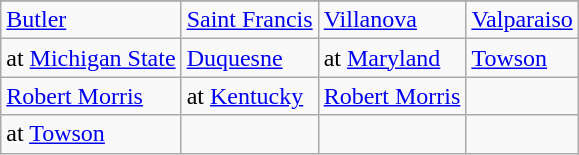<table class="wikitable">
<tr>
</tr>
<tr>
<td><a href='#'>Butler</a></td>
<td><a href='#'>Saint Francis</a></td>
<td><a href='#'>Villanova</a></td>
<td><a href='#'>Valparaiso</a></td>
</tr>
<tr>
<td>at <a href='#'>Michigan State</a></td>
<td><a href='#'>Duquesne</a></td>
<td>at <a href='#'>Maryland</a></td>
<td><a href='#'>Towson</a></td>
</tr>
<tr>
<td><a href='#'>Robert Morris</a></td>
<td>at <a href='#'>Kentucky</a></td>
<td><a href='#'>Robert Morris</a></td>
<td></td>
</tr>
<tr>
<td>at <a href='#'>Towson</a></td>
<td></td>
<td></td>
<td></td>
</tr>
</table>
